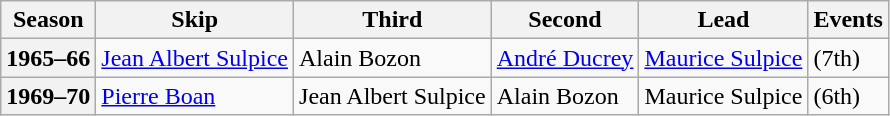<table class="wikitable">
<tr>
<th scope="col">Season</th>
<th scope="col">Skip</th>
<th scope="col">Third</th>
<th scope="col">Second</th>
<th scope="col">Lead</th>
<th scope="col">Events</th>
</tr>
<tr>
<th scope="row">1965–66</th>
<td><a href='#'>Jean Albert Sulpice</a></td>
<td>Alain Bozon</td>
<td><a href='#'>André Ducrey</a></td>
<td><a href='#'>Maurice Sulpice</a></td>
<td> (7th)</td>
</tr>
<tr>
<th scope="row">1969–70</th>
<td><a href='#'>Pierre Boan</a></td>
<td>Jean Albert Sulpice</td>
<td>Alain Bozon</td>
<td>Maurice Sulpice</td>
<td> (6th)</td>
</tr>
</table>
